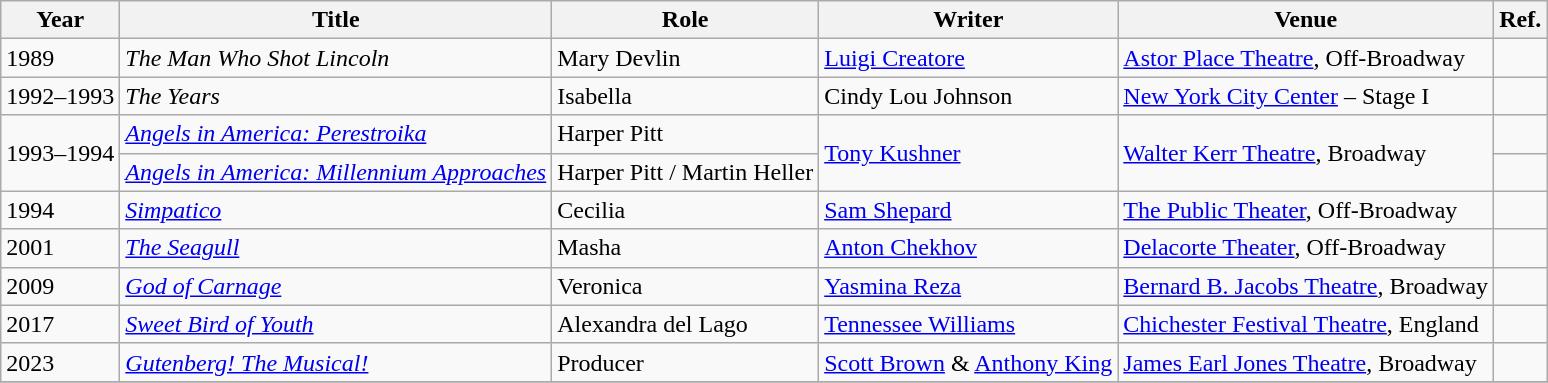<table class="wikitable sortable">
<tr>
<th scope="col">Year</th>
<th scope="col">Title</th>
<th scope="col">Role</th>
<th scope="col">Writer</th>
<th scope="col">Venue</th>
<th class=unsortable>Ref.</th>
</tr>
<tr>
<td>1989</td>
<td><em>The Man Who Shot Lincoln</em></td>
<td>Mary Devlin</td>
<td><a href='#'>Luigi Creatore</a></td>
<td><a href='#'>Astor Place Theatre</a>, Off-Broadway</td>
<td></td>
</tr>
<tr>
<td>1992–1993</td>
<td><em>The Years</em></td>
<td>Isabella</td>
<td>Cindy Lou Johnson</td>
<td><a href='#'>New York City Center</a> – Stage I</td>
<td></td>
</tr>
<tr>
<td rowspan=2>1993–1994</td>
<td><em><a href='#'>Angels in America: Perestroika</a></em></td>
<td>Harper Pitt</td>
<td rowspan=2><a href='#'>Tony Kushner</a></td>
<td rowspan=2><a href='#'>Walter Kerr Theatre</a>, Broadway</td>
<td></td>
</tr>
<tr>
<td><em><a href='#'>Angels in America: Millennium Approaches</a></em></td>
<td>Harper Pitt / Martin Heller</td>
<td></td>
</tr>
<tr>
<td>1994</td>
<td><a href='#'><em>Simpatico</em></a></td>
<td>Cecilia</td>
<td><a href='#'>Sam Shepard</a></td>
<td><a href='#'>The Public Theater</a>, Off-Broadway</td>
<td></td>
</tr>
<tr>
<td>2001</td>
<td><em><a href='#'>The Seagull</a></em></td>
<td>Masha</td>
<td><a href='#'>Anton Chekhov</a></td>
<td><a href='#'>Delacorte Theater</a>, Off-Broadway</td>
<td></td>
</tr>
<tr>
<td>2009</td>
<td><em><a href='#'>God of Carnage</a></em></td>
<td>Veronica</td>
<td><a href='#'>Yasmina Reza</a></td>
<td><a href='#'>Bernard B. Jacobs Theatre</a>, Broadway</td>
<td></td>
</tr>
<tr>
<td>2017</td>
<td><em><a href='#'>Sweet Bird of Youth</a></em></td>
<td>Alexandra del Lago</td>
<td><a href='#'>Tennessee Williams</a></td>
<td><a href='#'>Chichester Festival Theatre</a>, England</td>
<td></td>
</tr>
<tr>
<td>2023</td>
<td><em><a href='#'>Gutenberg! The Musical!</a></em></td>
<td>Producer</td>
<td><a href='#'>Scott Brown</a> & <a href='#'>Anthony King</a></td>
<td><a href='#'>James Earl Jones Theatre</a>, Broadway</td>
<td></td>
</tr>
<tr>
</tr>
</table>
